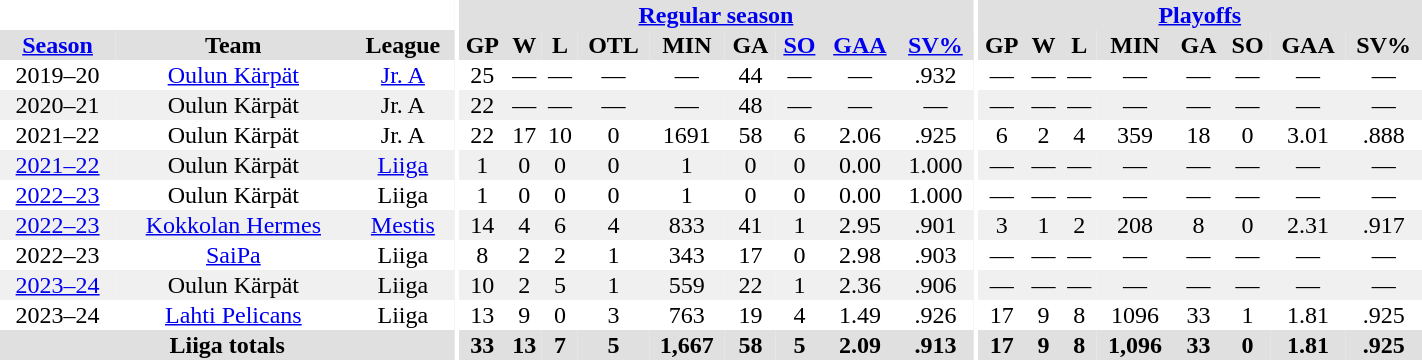<table border="0" cellpadding="1" cellspacing="0" style="width:75%; text-align:center;">
<tr bgcolor="#e0e0e0">
<th colspan="3" bgcolor="#ffffff"></th>
<th rowspan="99" bgcolor="#ffffff"></th>
<th colspan="9" bgcolor="#e0e0e0"><a href='#'>Regular season</a></th>
<th rowspan="99" bgcolor="#ffffff"></th>
<th colspan="8" bgcolor="#e0e0e0"><a href='#'>Playoffs</a></th>
</tr>
<tr bgcolor="#e0e0e0">
<th><a href='#'>Season</a></th>
<th>Team</th>
<th>League</th>
<th>GP</th>
<th>W</th>
<th>L</th>
<th>OTL</th>
<th>MIN</th>
<th>GA</th>
<th><a href='#'>SO</a></th>
<th><a href='#'>GAA</a></th>
<th><a href='#'>SV%</a></th>
<th>GP</th>
<th>W</th>
<th>L</th>
<th>MIN</th>
<th>GA</th>
<th>SO</th>
<th>GAA</th>
<th>SV%</th>
</tr>
<tr>
<td>2019–20</td>
<td><a href='#'>Oulun Kärpät</a></td>
<td><a href='#'>Jr. A</a></td>
<td>25</td>
<td>—</td>
<td>—</td>
<td>—</td>
<td>—</td>
<td>44</td>
<td>—</td>
<td>—</td>
<td>.932</td>
<td>—</td>
<td>—</td>
<td>—</td>
<td>—</td>
<td>—</td>
<td>—</td>
<td>—</td>
<td>—</td>
</tr>
<tr bgcolor="#f0f0f0">
<td>2020–21</td>
<td>Oulun Kärpät</td>
<td>Jr. A</td>
<td>22</td>
<td>—</td>
<td>—</td>
<td>—</td>
<td>—</td>
<td>48</td>
<td>—</td>
<td>—</td>
<td>—</td>
<td>—</td>
<td>—</td>
<td>—</td>
<td>—</td>
<td>—</td>
<td>—</td>
<td>—</td>
<td>—</td>
</tr>
<tr>
<td>2021–22</td>
<td>Oulun Kärpät</td>
<td>Jr. A</td>
<td>22</td>
<td>17</td>
<td>10</td>
<td>0</td>
<td>1691</td>
<td>58</td>
<td>6</td>
<td>2.06</td>
<td>.925</td>
<td>6</td>
<td>2</td>
<td>4</td>
<td>359</td>
<td>18</td>
<td>0</td>
<td>3.01</td>
<td>.888</td>
</tr>
<tr bgcolor="#f0f0f0">
<td><a href='#'>2021–22</a></td>
<td>Oulun Kärpät</td>
<td><a href='#'>Liiga</a></td>
<td>1</td>
<td>0</td>
<td>0</td>
<td>0</td>
<td>1</td>
<td>0</td>
<td>0</td>
<td>0.00</td>
<td>1.000</td>
<td>—</td>
<td>—</td>
<td>—</td>
<td>—</td>
<td>—</td>
<td>—</td>
<td>—</td>
<td>—</td>
</tr>
<tr>
<td><a href='#'>2022–23</a></td>
<td>Oulun Kärpät</td>
<td>Liiga</td>
<td>1</td>
<td>0</td>
<td>0</td>
<td>0</td>
<td>1</td>
<td>0</td>
<td>0</td>
<td>0.00</td>
<td>1.000</td>
<td>—</td>
<td>—</td>
<td>—</td>
<td>—</td>
<td>—</td>
<td>—</td>
<td>—</td>
<td>—</td>
</tr>
<tr bgcolor="#f0f0f0">
<td><a href='#'>2022–23</a></td>
<td><a href='#'>Kokkolan Hermes</a></td>
<td><a href='#'>Mestis</a></td>
<td>14</td>
<td>4</td>
<td>6</td>
<td>4</td>
<td>833</td>
<td>41</td>
<td>1</td>
<td>2.95</td>
<td>.901</td>
<td>3</td>
<td>1</td>
<td>2</td>
<td>208</td>
<td>8</td>
<td>0</td>
<td>2.31</td>
<td>.917</td>
</tr>
<tr>
<td>2022–23</td>
<td><a href='#'>SaiPa</a></td>
<td>Liiga</td>
<td>8</td>
<td>2</td>
<td>2</td>
<td>1</td>
<td>343</td>
<td>17</td>
<td>0</td>
<td>2.98</td>
<td>.903</td>
<td>—</td>
<td>—</td>
<td>—</td>
<td>—</td>
<td>—</td>
<td>—</td>
<td>—</td>
<td>—</td>
</tr>
<tr bgcolor="#f0f0f0">
<td><a href='#'>2023–24</a></td>
<td>Oulun Kärpät</td>
<td>Liiga</td>
<td>10</td>
<td>2</td>
<td>5</td>
<td>1</td>
<td>559</td>
<td>22</td>
<td>1</td>
<td>2.36</td>
<td>.906</td>
<td>—</td>
<td>—</td>
<td>—</td>
<td>—</td>
<td>—</td>
<td>—</td>
<td>—</td>
<td>—</td>
</tr>
<tr>
<td>2023–24</td>
<td><a href='#'>Lahti Pelicans</a></td>
<td>Liiga</td>
<td>13</td>
<td>9</td>
<td>0</td>
<td>3</td>
<td>763</td>
<td>19</td>
<td>4</td>
<td>1.49</td>
<td>.926</td>
<td>17</td>
<td>9</td>
<td>8</td>
<td>1096</td>
<td>33</td>
<td>1</td>
<td>1.81</td>
<td>.925</td>
</tr>
<tr bgcolor="#e0e0e0">
<th colspan="3">Liiga totals</th>
<th>33</th>
<th>13</th>
<th>7</th>
<th>5</th>
<th>1,667</th>
<th>58</th>
<th>5</th>
<th>2.09</th>
<th>.913</th>
<th>17</th>
<th>9</th>
<th>8</th>
<th>1,096</th>
<th>33</th>
<th>0</th>
<th>1.81</th>
<th>.925</th>
</tr>
</table>
